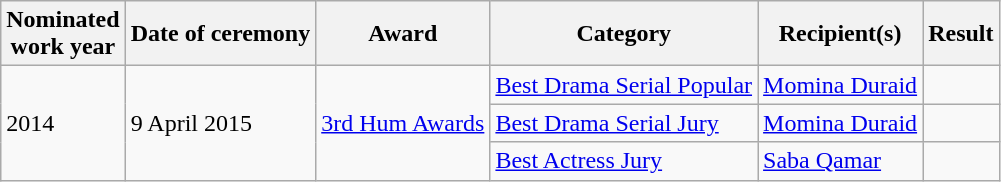<table class="wikitable">
<tr>
<th>Nominated<br>work year</th>
<th>Date of ceremony</th>
<th>Award</th>
<th>Category</th>
<th>Recipient(s)</th>
<th>Result</th>
</tr>
<tr>
<td rowspan="3">2014</td>
<td rowspan="3">9 April 2015</td>
<td rowspan="3"><a href='#'>3rd Hum Awards</a></td>
<td><a href='#'>Best Drama Serial Popular</a></td>
<td><a href='#'>Momina Duraid</a></td>
<td></td>
</tr>
<tr>
<td><a href='#'>Best Drama Serial Jury</a></td>
<td><a href='#'>Momina Duraid</a></td>
<td></td>
</tr>
<tr>
<td><a href='#'>Best Actress Jury</a></td>
<td><a href='#'>Saba Qamar</a></td>
<td></td>
</tr>
</table>
